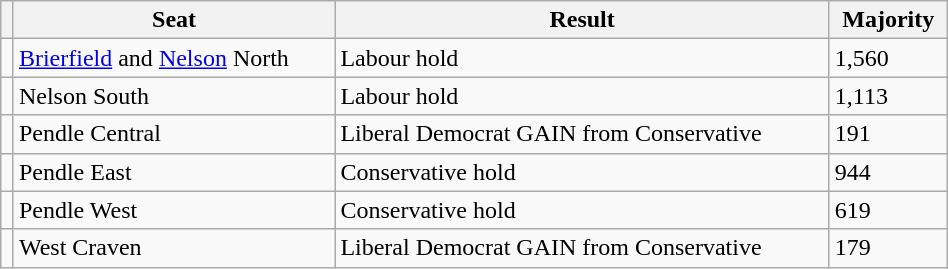<table class="wikitable" style="right; width:50%">
<tr>
<th></th>
<th>Seat</th>
<th>Result</th>
<th>Majority</th>
</tr>
<tr>
<td></td>
<td><a href='#'>Brierfield</a> and <a href='#'>Nelson</a> North</td>
<td>Labour hold</td>
<td>1,560</td>
</tr>
<tr>
<td></td>
<td>Nelson South</td>
<td>Labour hold</td>
<td>1,113</td>
</tr>
<tr>
<td></td>
<td>Pendle Central</td>
<td>Liberal Democrat GAIN from Conservative</td>
<td>191</td>
</tr>
<tr>
<td></td>
<td>Pendle East</td>
<td>Conservative hold</td>
<td>944</td>
</tr>
<tr>
<td></td>
<td>Pendle West</td>
<td>Conservative hold</td>
<td>619</td>
</tr>
<tr>
<td></td>
<td>West Craven</td>
<td>Liberal Democrat GAIN from Conservative</td>
<td>179</td>
</tr>
</table>
